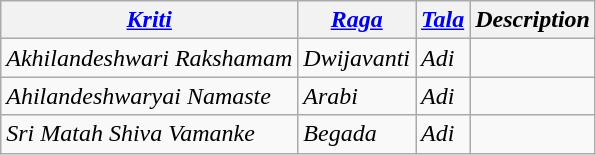<table class="wikitable">
<tr>
<th><em><a href='#'>Kriti</a></em></th>
<th><em><a href='#'>Raga</a></em></th>
<th><em><a href='#'>Tala</a></em></th>
<th><em>Description</em></th>
</tr>
<tr>
<td><em>Akhilandeshwari Rakshamam</em></td>
<td><em>Dwijavanti</em></td>
<td><em>Adi</em></td>
<td></td>
</tr>
<tr>
<td><em>Ahilandeshwaryai Namaste</em></td>
<td><em>Arabi</em></td>
<td><em>Adi</em></td>
<td></td>
</tr>
<tr>
<td><em>Sri Matah Shiva Vamanke</em></td>
<td><em>Begada</em></td>
<td><em>Adi</em></td>
<td></td>
</tr>
</table>
